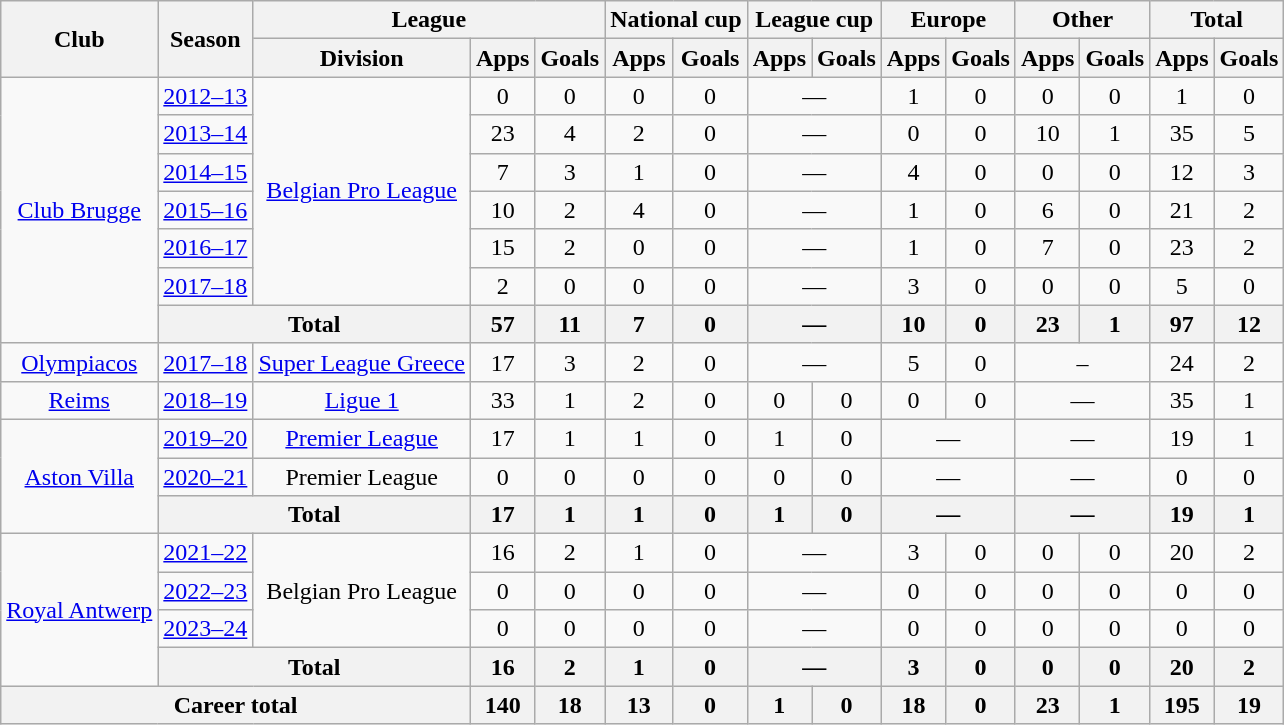<table class="wikitable" style="text-align:center">
<tr>
<th rowspan="2">Club</th>
<th rowspan="2">Season</th>
<th colspan="3">League</th>
<th colspan="2">National cup</th>
<th colspan="2">League cup</th>
<th colspan="2">Europe</th>
<th colspan="2">Other</th>
<th colspan="2">Total</th>
</tr>
<tr>
<th>Division</th>
<th>Apps</th>
<th>Goals</th>
<th>Apps</th>
<th>Goals</th>
<th>Apps</th>
<th>Goals</th>
<th>Apps</th>
<th>Goals</th>
<th>Apps</th>
<th>Goals</th>
<th>Apps</th>
<th>Goals</th>
</tr>
<tr>
<td rowspan="7"><a href='#'>Club Brugge</a></td>
<td><a href='#'>2012–13</a></td>
<td rowspan="6"><a href='#'>Belgian Pro League</a></td>
<td>0</td>
<td>0</td>
<td>0</td>
<td>0</td>
<td colspan="2">—</td>
<td>1</td>
<td>0</td>
<td>0</td>
<td>0</td>
<td>1</td>
<td>0</td>
</tr>
<tr>
<td><a href='#'>2013–14</a></td>
<td>23</td>
<td>4</td>
<td>2</td>
<td>0</td>
<td colspan="2">—</td>
<td>0</td>
<td>0</td>
<td>10</td>
<td>1</td>
<td>35</td>
<td>5</td>
</tr>
<tr>
<td><a href='#'>2014–15</a></td>
<td>7</td>
<td>3</td>
<td>1</td>
<td>0</td>
<td colspan="2">—</td>
<td>4</td>
<td>0</td>
<td>0</td>
<td>0</td>
<td>12</td>
<td>3</td>
</tr>
<tr>
<td><a href='#'>2015–16</a></td>
<td>10</td>
<td>2</td>
<td>4</td>
<td>0</td>
<td colspan="2">—</td>
<td>1</td>
<td>0</td>
<td>6</td>
<td>0</td>
<td>21</td>
<td>2</td>
</tr>
<tr>
<td><a href='#'>2016–17</a></td>
<td>15</td>
<td>2</td>
<td>0</td>
<td>0</td>
<td colspan="2">—</td>
<td>1</td>
<td>0</td>
<td>7</td>
<td>0</td>
<td>23</td>
<td>2</td>
</tr>
<tr>
<td><a href='#'>2017–18</a></td>
<td>2</td>
<td>0</td>
<td>0</td>
<td>0</td>
<td colspan="2">—</td>
<td>3</td>
<td>0</td>
<td>0</td>
<td>0</td>
<td>5</td>
<td>0</td>
</tr>
<tr>
<th colspan="2">Total</th>
<th>57</th>
<th>11</th>
<th>7</th>
<th>0</th>
<th colspan="2">—</th>
<th>10</th>
<th>0</th>
<th>23</th>
<th>1</th>
<th>97</th>
<th>12</th>
</tr>
<tr>
<td><a href='#'>Olympiacos</a></td>
<td><a href='#'>2017–18</a></td>
<td><a href='#'>Super League Greece</a></td>
<td>17</td>
<td>3</td>
<td>2</td>
<td>0</td>
<td colspan="2">—</td>
<td>5</td>
<td>0</td>
<td colspan="2">–</td>
<td>24</td>
<td>2</td>
</tr>
<tr>
<td><a href='#'>Reims</a></td>
<td><a href='#'>2018–19</a></td>
<td><a href='#'>Ligue 1</a></td>
<td>33</td>
<td>1</td>
<td>2</td>
<td>0</td>
<td>0</td>
<td>0</td>
<td>0</td>
<td>0</td>
<td colspan="2">—</td>
<td>35</td>
<td>1</td>
</tr>
<tr>
<td rowspan="3"><a href='#'>Aston Villa</a></td>
<td><a href='#'>2019–20</a></td>
<td><a href='#'>Premier League</a></td>
<td>17</td>
<td>1</td>
<td>1</td>
<td>0</td>
<td>1</td>
<td>0</td>
<td colspan="2">—</td>
<td colspan="2">—</td>
<td>19</td>
<td>1</td>
</tr>
<tr>
<td><a href='#'>2020–21</a></td>
<td>Premier League</td>
<td>0</td>
<td>0</td>
<td>0</td>
<td>0</td>
<td>0</td>
<td>0</td>
<td colspan="2">—</td>
<td colspan="2">—</td>
<td>0</td>
<td>0</td>
</tr>
<tr>
<th colspan="2">Total</th>
<th>17</th>
<th>1</th>
<th>1</th>
<th>0</th>
<th>1</th>
<th>0</th>
<th colspan="2">—</th>
<th colspan="2">—</th>
<th>19</th>
<th>1</th>
</tr>
<tr>
<td rowspan="4"><a href='#'>Royal Antwerp</a></td>
<td><a href='#'>2021–22</a></td>
<td rowspan="3">Belgian Pro League</td>
<td>16</td>
<td>2</td>
<td>1</td>
<td>0</td>
<td colspan="2">—</td>
<td>3</td>
<td>0</td>
<td>0</td>
<td>0</td>
<td>20</td>
<td>2</td>
</tr>
<tr>
<td><a href='#'>2022–23</a></td>
<td>0</td>
<td>0</td>
<td>0</td>
<td>0</td>
<td colspan="2">—</td>
<td>0</td>
<td>0</td>
<td>0</td>
<td>0</td>
<td>0</td>
<td>0</td>
</tr>
<tr>
<td><a href='#'>2023–24</a></td>
<td>0</td>
<td>0</td>
<td>0</td>
<td>0</td>
<td colspan="2">—</td>
<td>0</td>
<td>0</td>
<td>0</td>
<td>0</td>
<td>0</td>
<td>0</td>
</tr>
<tr>
<th colspan="2">Total</th>
<th>16</th>
<th>2</th>
<th>1</th>
<th>0</th>
<th colspan="2">—</th>
<th>3</th>
<th>0</th>
<th>0</th>
<th>0</th>
<th>20</th>
<th>2</th>
</tr>
<tr>
<th colspan="3">Career total</th>
<th>140</th>
<th>18</th>
<th>13</th>
<th>0</th>
<th>1</th>
<th>0</th>
<th>18</th>
<th>0</th>
<th>23</th>
<th>1</th>
<th>195</th>
<th>19</th>
</tr>
</table>
